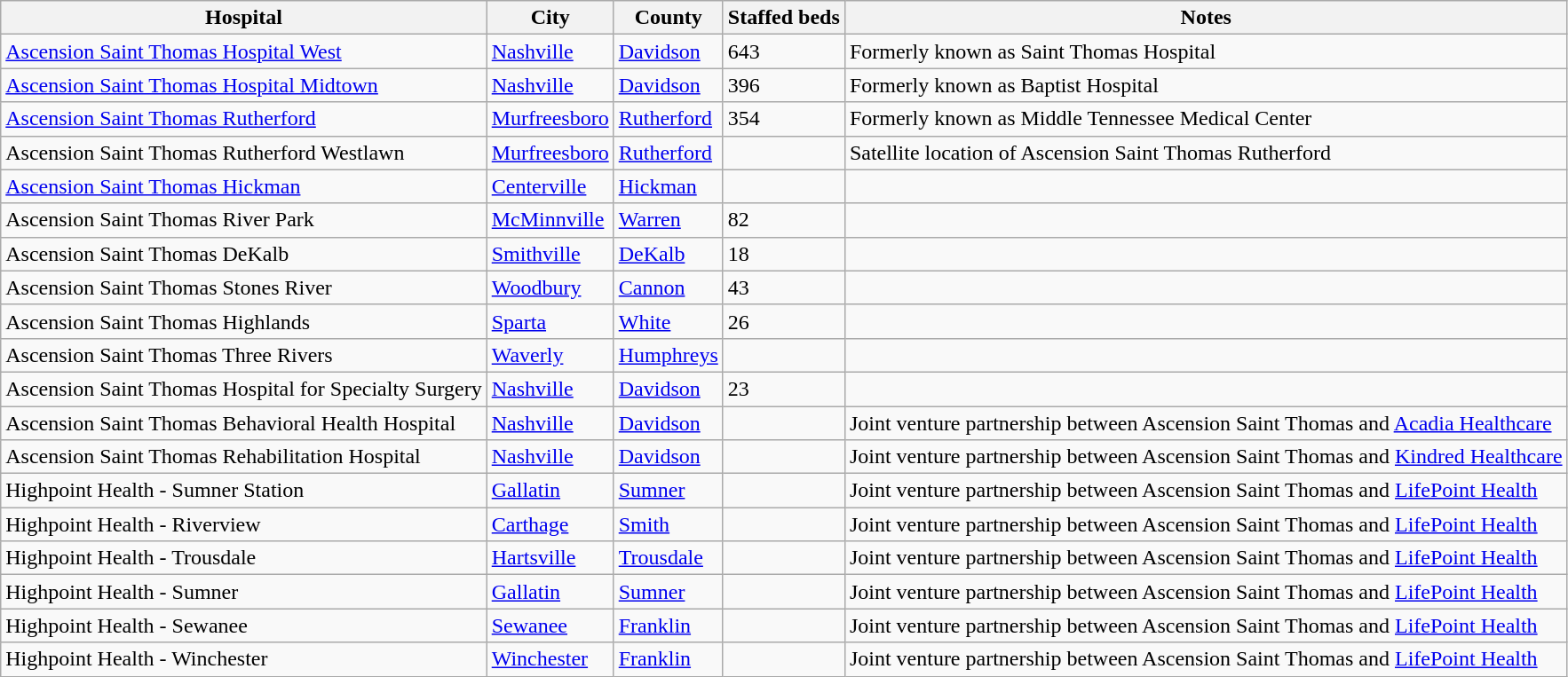<table class="wikitable sortable" border="1">
<tr>
<th>Hospital</th>
<th>City</th>
<th>County</th>
<th data-sort-type="number">Staffed beds</th>
<th>Notes</th>
</tr>
<tr>
<td><a href='#'>Ascension Saint Thomas Hospital West</a></td>
<td><a href='#'>Nashville</a></td>
<td><a href='#'>Davidson</a></td>
<td>643</td>
<td>Formerly known as Saint Thomas Hospital</td>
</tr>
<tr>
<td><a href='#'>Ascension Saint Thomas Hospital Midtown</a></td>
<td><a href='#'>Nashville</a></td>
<td><a href='#'>Davidson</a></td>
<td>396</td>
<td>Formerly known as Baptist Hospital</td>
</tr>
<tr>
<td><a href='#'>Ascension Saint Thomas Rutherford</a></td>
<td><a href='#'>Murfreesboro</a></td>
<td><a href='#'>Rutherford</a></td>
<td>354</td>
<td>Formerly known as Middle Tennessee Medical Center</td>
</tr>
<tr>
<td>Ascension Saint Thomas Rutherford Westlawn</td>
<td><a href='#'>Murfreesboro</a></td>
<td><a href='#'>Rutherford</a></td>
<td></td>
<td>Satellite location of Ascension Saint Thomas Rutherford</td>
</tr>
<tr>
<td><a href='#'>Ascension Saint Thomas Hickman</a></td>
<td><a href='#'>Centerville</a></td>
<td><a href='#'>Hickman</a></td>
<td></td>
<td></td>
</tr>
<tr>
<td>Ascension Saint Thomas River Park</td>
<td><a href='#'>McMinnville</a></td>
<td><a href='#'>Warren</a></td>
<td>82</td>
<td></td>
</tr>
<tr>
<td>Ascension Saint Thomas DeKalb</td>
<td><a href='#'>Smithville</a></td>
<td><a href='#'>DeKalb</a></td>
<td>18</td>
<td></td>
</tr>
<tr>
<td>Ascension Saint Thomas Stones River</td>
<td><a href='#'>Woodbury</a></td>
<td><a href='#'>Cannon</a></td>
<td>43</td>
<td></td>
</tr>
<tr>
<td>Ascension Saint Thomas Highlands</td>
<td><a href='#'>Sparta</a></td>
<td><a href='#'>White</a></td>
<td>26</td>
<td></td>
</tr>
<tr>
<td>Ascension Saint Thomas Three Rivers</td>
<td><a href='#'>Waverly</a></td>
<td><a href='#'>Humphreys</a></td>
<td></td>
<td></td>
</tr>
<tr>
<td>Ascension Saint Thomas Hospital for Specialty Surgery</td>
<td><a href='#'>Nashville</a></td>
<td><a href='#'>Davidson</a></td>
<td>23</td>
<td></td>
</tr>
<tr>
<td>Ascension Saint Thomas Behavioral Health Hospital</td>
<td><a href='#'>Nashville</a></td>
<td><a href='#'>Davidson</a></td>
<td></td>
<td>Joint venture partnership between Ascension Saint Thomas and <a href='#'>Acadia Healthcare</a></td>
</tr>
<tr>
<td>Ascension Saint Thomas Rehabilitation Hospital</td>
<td><a href='#'>Nashville</a></td>
<td><a href='#'>Davidson</a></td>
<td></td>
<td>Joint venture partnership between Ascension Saint Thomas and <a href='#'>Kindred Healthcare</a></td>
</tr>
<tr>
<td>Highpoint Health - Sumner Station</td>
<td><a href='#'>Gallatin</a></td>
<td><a href='#'>Sumner</a></td>
<td></td>
<td>Joint venture partnership between Ascension Saint Thomas and <a href='#'>LifePoint Health</a></td>
</tr>
<tr>
<td>Highpoint Health - Riverview</td>
<td><a href='#'>Carthage</a></td>
<td><a href='#'>Smith</a></td>
<td></td>
<td>Joint venture partnership between Ascension Saint Thomas and <a href='#'>LifePoint Health</a></td>
</tr>
<tr>
<td>Highpoint Health - Trousdale</td>
<td><a href='#'>Hartsville</a></td>
<td><a href='#'>Trousdale</a></td>
<td></td>
<td>Joint venture partnership between Ascension Saint Thomas and <a href='#'>LifePoint Health</a></td>
</tr>
<tr>
<td>Highpoint Health - Sumner</td>
<td><a href='#'>Gallatin</a></td>
<td><a href='#'>Sumner</a></td>
<td></td>
<td>Joint venture partnership between Ascension Saint Thomas and <a href='#'>LifePoint Health</a></td>
</tr>
<tr>
<td>Highpoint Health - Sewanee</td>
<td><a href='#'>Sewanee</a></td>
<td><a href='#'>Franklin</a></td>
<td></td>
<td>Joint venture partnership between Ascension Saint Thomas and <a href='#'>LifePoint Health</a></td>
</tr>
<tr>
<td>Highpoint Health - Winchester</td>
<td><a href='#'>Winchester</a></td>
<td><a href='#'>Franklin</a></td>
<td></td>
<td>Joint venture partnership between Ascension Saint Thomas and <a href='#'>LifePoint Health</a></td>
</tr>
</table>
